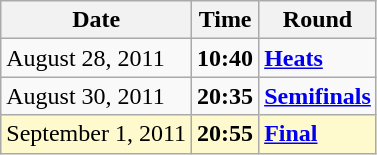<table class="wikitable">
<tr>
<th>Date</th>
<th>Time</th>
<th>Round</th>
</tr>
<tr>
<td>August 28, 2011</td>
<td><strong>10:40</strong></td>
<td><strong><a href='#'>Heats</a></strong></td>
</tr>
<tr>
<td>August 30, 2011</td>
<td><strong>20:35</strong></td>
<td><strong><a href='#'>Semifinals</a></strong></td>
</tr>
<tr style=background:lemonchiffon>
<td>September 1, 2011</td>
<td><strong>20:55</strong></td>
<td><strong><a href='#'>Final</a></strong></td>
</tr>
</table>
